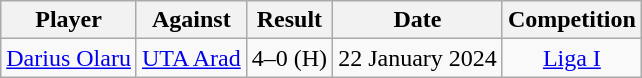<table class="wikitable sortable">
<tr>
<th>Player</th>
<th>Against</th>
<th>Result</th>
<th>Date</th>
<th>Competition</th>
</tr>
<tr>
<td> <a href='#'>Darius Olaru</a></td>
<td> <a href='#'>UTA Arad</a></td>
<td align=center>4–0 (H)</td>
<td>22 January 2024</td>
<td align=center><a href='#'>Liga I</a></td>
</tr>
</table>
